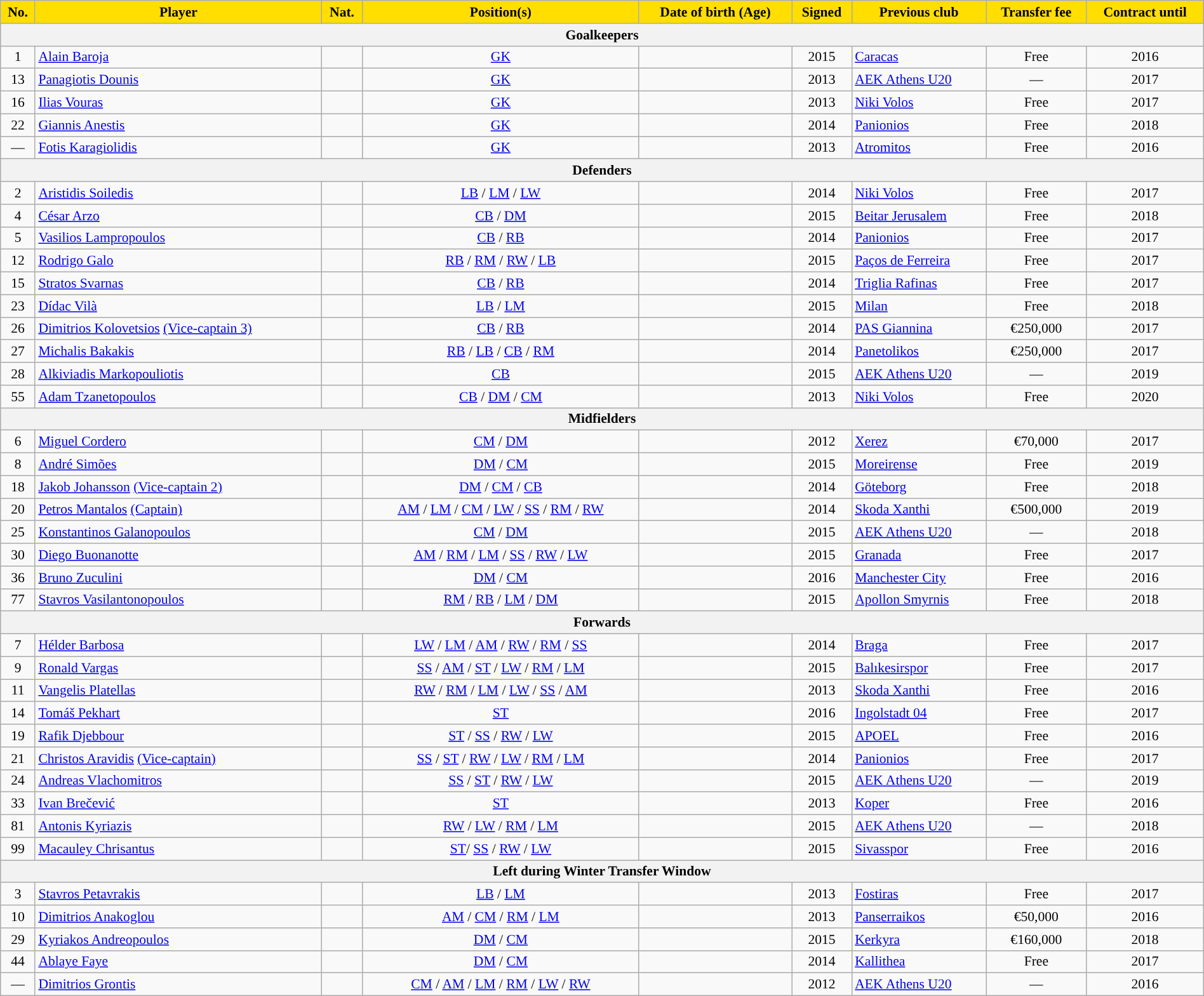<table class="wikitable" style="text-align:center; font-size:90%; width:100%">
<tr>
<th style="background:#FFDE00">No.</th>
<th style="background:#FFDE00">Player</th>
<th style="background:#FFDE00">Nat.</th>
<th style="background:#FFDE00">Position(s)</th>
<th style="background:#FFDE00">Date of birth (Age)</th>
<th style="background:#FFDE00">Signed</th>
<th style="background:#FFDE00">Previous club</th>
<th style="background:#FFDE00">Transfer fee</th>
<th style="background:#FFDE00">Contract until</th>
</tr>
<tr>
<th colspan="9">Goalkeepers</th>
</tr>
<tr>
<td>1</td>
<td align=left><a href='#'>Alain Baroja</a></td>
<td></td>
<td><a href='#'>GK</a></td>
<td></td>
<td>2015</td>
<td align=left> <a href='#'>Caracas</a></td>
<td>Free</td>
<td>2016</td>
</tr>
<tr>
<td>13</td>
<td align=left><a href='#'>Panagiotis Dounis</a></td>
<td></td>
<td><a href='#'>GK</a></td>
<td></td>
<td>2013</td>
<td align=left> <a href='#'>AEK Athens U20</a></td>
<td>—</td>
<td>2017</td>
</tr>
<tr>
<td>16</td>
<td align=left><a href='#'>Ilias Vouras</a></td>
<td></td>
<td><a href='#'>GK</a></td>
<td></td>
<td>2013</td>
<td align=left> <a href='#'>Niki Volos</a></td>
<td>Free</td>
<td>2017</td>
</tr>
<tr>
<td>22</td>
<td align=left><a href='#'>Giannis Anestis</a></td>
<td></td>
<td><a href='#'>GK</a></td>
<td></td>
<td>2014</td>
<td align=left> <a href='#'>Panionios</a></td>
<td>Free</td>
<td>2018</td>
</tr>
<tr>
<td>—</td>
<td align=left><a href='#'>Fotis Karagiolidis</a></td>
<td></td>
<td><a href='#'>GK</a></td>
<td></td>
<td>2013</td>
<td align=left> <a href='#'>Atromitos</a></td>
<td>Free</td>
<td>2016</td>
</tr>
<tr>
<th colspan="9">Defenders</th>
</tr>
<tr>
<td>2</td>
<td align=left><a href='#'>Aristidis Soiledis</a></td>
<td></td>
<td><a href='#'>LB</a> / <a href='#'>LM</a> / <a href='#'>LW</a></td>
<td></td>
<td>2014</td>
<td align=left> <a href='#'>Niki Volos</a></td>
<td>Free</td>
<td>2017</td>
</tr>
<tr>
<td>4</td>
<td align=left><a href='#'>César Arzo</a></td>
<td></td>
<td><a href='#'>CB</a> / <a href='#'>DM</a></td>
<td></td>
<td>2015</td>
<td align=left> <a href='#'>Beitar Jerusalem</a></td>
<td>Free</td>
<td>2018</td>
</tr>
<tr>
<td>5</td>
<td align=left><a href='#'>Vasilios Lampropoulos</a></td>
<td></td>
<td><a href='#'>CB</a> / <a href='#'>RB</a></td>
<td></td>
<td>2014</td>
<td align=left> <a href='#'>Panionios</a></td>
<td>Free</td>
<td>2017</td>
</tr>
<tr>
<td>12</td>
<td align=left><a href='#'>Rodrigo Galo</a></td>
<td></td>
<td><a href='#'>RB</a> / <a href='#'>RM</a> / <a href='#'>RW</a> / <a href='#'>LB</a></td>
<td></td>
<td>2015</td>
<td align=left> <a href='#'>Paços de Ferreira</a></td>
<td>Free</td>
<td>2017</td>
</tr>
<tr>
<td>15</td>
<td align=left><a href='#'>Stratos Svarnas</a></td>
<td></td>
<td><a href='#'>CB</a> / <a href='#'>RB</a></td>
<td></td>
<td>2014</td>
<td align=left> <a href='#'>Triglia Rafinas</a></td>
<td>Free</td>
<td>2017</td>
</tr>
<tr>
<td>23</td>
<td align=left><a href='#'>Dídac Vilà</a></td>
<td></td>
<td><a href='#'>LB</a> / <a href='#'>LM</a></td>
<td></td>
<td>2015</td>
<td align=left> <a href='#'>Milan</a></td>
<td>Free</td>
<td>2018</td>
</tr>
<tr>
<td>26</td>
<td align=left><a href='#'>Dimitrios Kolovetsios</a> <a href='#'>(Vice-captain 3)</a></td>
<td></td>
<td><a href='#'>CB</a> / <a href='#'>RB</a></td>
<td></td>
<td>2014</td>
<td align=left> <a href='#'>PAS Giannina</a></td>
<td>€250,000</td>
<td>2017</td>
</tr>
<tr>
<td>27</td>
<td align=left><a href='#'>Michalis Bakakis</a></td>
<td></td>
<td><a href='#'>RB</a> / <a href='#'>LB</a> / <a href='#'>CB</a> / <a href='#'>RM</a></td>
<td></td>
<td>2014</td>
<td align=left> <a href='#'>Panetolikos</a></td>
<td>€250,000</td>
<td>2017</td>
</tr>
<tr>
<td>28</td>
<td align=left><a href='#'>Alkiviadis Markopouliotis</a></td>
<td></td>
<td><a href='#'>CB</a></td>
<td></td>
<td>2015</td>
<td align=left> <a href='#'>AEK Athens U20</a></td>
<td>—</td>
<td>2019</td>
</tr>
<tr>
<td>55</td>
<td align=left><a href='#'>Adam Tzanetopoulos</a></td>
<td></td>
<td><a href='#'>CB</a> / <a href='#'>DM</a> / <a href='#'>CM</a></td>
<td></td>
<td>2013</td>
<td align=left> <a href='#'>Niki Volos</a></td>
<td>Free</td>
<td>2020</td>
</tr>
<tr>
<th colspan="9">Midfielders</th>
</tr>
<tr>
<td>6</td>
<td align=left><a href='#'>Miguel Cordero</a></td>
<td></td>
<td><a href='#'>CM</a> / <a href='#'>DM</a></td>
<td></td>
<td>2012</td>
<td align=left> <a href='#'>Xerez</a></td>
<td>€70,000</td>
<td>2017</td>
</tr>
<tr>
<td>8</td>
<td align=left><a href='#'>André Simões</a></td>
<td></td>
<td><a href='#'>DM</a> / <a href='#'>CM</a></td>
<td></td>
<td>2015</td>
<td align=left> <a href='#'>Moreirense</a></td>
<td>Free</td>
<td>2019</td>
</tr>
<tr>
<td>18</td>
<td align=left><a href='#'>Jakob Johansson</a> <a href='#'>(Vice-captain 2)</a></td>
<td></td>
<td><a href='#'>DM</a> / <a href='#'>CM</a> / <a href='#'>CB</a></td>
<td></td>
<td>2014</td>
<td align=left> <a href='#'>Göteborg</a></td>
<td>Free</td>
<td>2018</td>
</tr>
<tr>
<td>20</td>
<td align=left><a href='#'>Petros Mantalos</a> <a href='#'>(Captain)</a></td>
<td></td>
<td><a href='#'>AM</a> / <a href='#'>LM</a> / <a href='#'>CM</a> / <a href='#'>LW</a> / <a href='#'>SS</a> / <a href='#'>RM</a> / <a href='#'>RW</a></td>
<td></td>
<td>2014</td>
<td align=left> <a href='#'>Skoda Xanthi</a></td>
<td>€500,000</td>
<td>2019</td>
</tr>
<tr>
<td>25</td>
<td align=left><a href='#'>Konstantinos Galanopoulos</a></td>
<td></td>
<td><a href='#'>CM</a> / <a href='#'>DM</a></td>
<td></td>
<td>2015</td>
<td align=left> <a href='#'>AEK Athens U20</a></td>
<td>—</td>
<td>2018</td>
</tr>
<tr>
<td>30</td>
<td align=left><a href='#'>Diego Buonanotte</a></td>
<td></td>
<td><a href='#'>AM</a> / <a href='#'>RM</a> / <a href='#'>LM</a> / <a href='#'>SS</a> / <a href='#'>RW</a> / <a href='#'>LW</a></td>
<td></td>
<td>2015</td>
<td align=left> <a href='#'>Granada</a></td>
<td>Free</td>
<td>2017</td>
</tr>
<tr>
<td>36</td>
<td align=left><a href='#'>Bruno Zuculini</a></td>
<td></td>
<td><a href='#'>DM</a> / <a href='#'>CM</a></td>
<td></td>
<td>2016</td>
<td align=left> <a href='#'>Manchester City</a></td>
<td>Free</td>
<td>2016</td>
</tr>
<tr>
<td>77</td>
<td align=left><a href='#'>Stavros Vasilantonopoulos</a></td>
<td></td>
<td><a href='#'>RM</a> / <a href='#'>RB</a> / <a href='#'>LM</a> / <a href='#'>DM</a></td>
<td></td>
<td>2015</td>
<td align=left> <a href='#'>Apollon Smyrnis</a></td>
<td>Free</td>
<td>2018</td>
</tr>
<tr>
<th colspan="9">Forwards</th>
</tr>
<tr>
<td>7</td>
<td align=left><a href='#'>Hélder Barbosa</a></td>
<td></td>
<td><a href='#'>LW</a> / <a href='#'>LM</a> / <a href='#'>AM</a> / <a href='#'>RW</a> / <a href='#'>RM</a> / <a href='#'>SS</a></td>
<td></td>
<td>2014</td>
<td align=left> <a href='#'>Braga</a></td>
<td>Free</td>
<td>2017</td>
</tr>
<tr>
<td>9</td>
<td align=left><a href='#'>Ronald Vargas</a></td>
<td></td>
<td><a href='#'>SS</a> / <a href='#'>AM</a> / <a href='#'>ST</a> / <a href='#'>LW</a> / <a href='#'>RM</a> / <a href='#'>LM</a></td>
<td></td>
<td>2015</td>
<td align=left> <a href='#'>Balıkesirspor</a></td>
<td>Free</td>
<td>2017</td>
</tr>
<tr>
<td>11</td>
<td align=left><a href='#'>Vangelis Platellas</a></td>
<td></td>
<td><a href='#'>RW</a> / <a href='#'>RM</a> / <a href='#'>LM</a> / <a href='#'>LW</a> / <a href='#'>SS</a> / <a href='#'>AM</a></td>
<td></td>
<td>2013</td>
<td align=left> <a href='#'>Skoda Xanthi</a></td>
<td>Free</td>
<td>2016</td>
</tr>
<tr>
<td>14</td>
<td align=left><a href='#'>Tomáš Pekhart</a></td>
<td></td>
<td><a href='#'>ST</a></td>
<td></td>
<td>2016</td>
<td align=left> <a href='#'>Ingolstadt 04</a></td>
<td>Free</td>
<td>2017</td>
</tr>
<tr>
<td>19</td>
<td align=left><a href='#'>Rafik Djebbour</a></td>
<td></td>
<td><a href='#'>ST</a> / <a href='#'>SS</a> / <a href='#'>RW</a> / <a href='#'>LW</a></td>
<td></td>
<td>2015</td>
<td align=left> <a href='#'>APOEL</a></td>
<td>Free</td>
<td>2016</td>
</tr>
<tr>
<td>21</td>
<td align=left><a href='#'>Christos Aravidis</a> <a href='#'>(Vice-captain)</a></td>
<td></td>
<td><a href='#'>SS</a> / <a href='#'>ST</a> / <a href='#'>RW</a> / <a href='#'>LW</a> / <a href='#'>RM</a> / <a href='#'>LM</a></td>
<td></td>
<td>2014</td>
<td align=left> <a href='#'>Panionios</a></td>
<td>Free</td>
<td>2017</td>
</tr>
<tr>
<td>24</td>
<td align=left><a href='#'>Andreas Vlachomitros</a></td>
<td></td>
<td><a href='#'>SS</a> / <a href='#'>ST</a> / <a href='#'>RW</a> / <a href='#'>LW</a></td>
<td></td>
<td>2015</td>
<td align=left> <a href='#'>AEK Athens U20</a></td>
<td>—</td>
<td>2019</td>
</tr>
<tr>
<td>33</td>
<td align=left><a href='#'>Ivan Brečević</a></td>
<td></td>
<td><a href='#'>ST</a></td>
<td></td>
<td>2013</td>
<td align=left> <a href='#'>Koper</a></td>
<td>Free</td>
<td>2016</td>
</tr>
<tr>
<td>81</td>
<td align=left><a href='#'>Antonis Kyriazis</a></td>
<td></td>
<td><a href='#'>RW</a> / <a href='#'>LW</a> / <a href='#'>RM</a> / <a href='#'>LM</a></td>
<td></td>
<td>2015</td>
<td align=left> <a href='#'>AEK Athens U20</a></td>
<td>—</td>
<td>2018</td>
</tr>
<tr>
<td>99</td>
<td align=left><a href='#'>Macauley Chrisantus</a></td>
<td></td>
<td><a href='#'>ST</a>/ <a href='#'>SS</a> / <a href='#'>RW</a> / <a href='#'>LW</a></td>
<td></td>
<td>2015</td>
<td align=left> <a href='#'>Sivasspor</a></td>
<td>Free</td>
<td>2016</td>
</tr>
<tr>
<th colspan="9">Left during Winter Transfer Window</th>
</tr>
<tr>
<td>3</td>
<td align=left><a href='#'>Stavros Petavrakis</a></td>
<td></td>
<td><a href='#'>LB</a> / <a href='#'>LM</a></td>
<td></td>
<td>2013</td>
<td align=left> <a href='#'>Fostiras</a></td>
<td>Free</td>
<td>2017</td>
</tr>
<tr>
<td>10</td>
<td align=left><a href='#'>Dimitrios Anakoglou</a></td>
<td></td>
<td><a href='#'>AM</a> / <a href='#'>CM</a> / <a href='#'>RM</a> / <a href='#'>LM</a></td>
<td></td>
<td>2013</td>
<td align=left> <a href='#'>Panserraikos</a></td>
<td>€50,000</td>
<td>2016</td>
</tr>
<tr>
<td>29</td>
<td align=left><a href='#'>Kyriakos Andreopoulos</a></td>
<td></td>
<td><a href='#'>DM</a> / <a href='#'>CM</a></td>
<td></td>
<td>2015</td>
<td align=left> <a href='#'>Kerkyra</a></td>
<td>€160,000</td>
<td>2018</td>
</tr>
<tr>
<td>44</td>
<td align=left><a href='#'>Ablaye Faye</a></td>
<td></td>
<td><a href='#'>DM</a> / <a href='#'>CM</a></td>
<td></td>
<td>2014</td>
<td align=left> <a href='#'>Kallithea</a></td>
<td>Free</td>
<td>2017</td>
</tr>
<tr>
<td>—</td>
<td align=left><a href='#'>Dimitrios Grontis</a></td>
<td></td>
<td><a href='#'>CM</a> / <a href='#'>AM</a> / <a href='#'>LM</a> / <a href='#'>RM</a> / <a href='#'>LW</a> / <a href='#'>RW</a></td>
<td></td>
<td>2012</td>
<td align=left> <a href='#'>AEK Athens U20</a></td>
<td>—</td>
<td>2016</td>
</tr>
</table>
